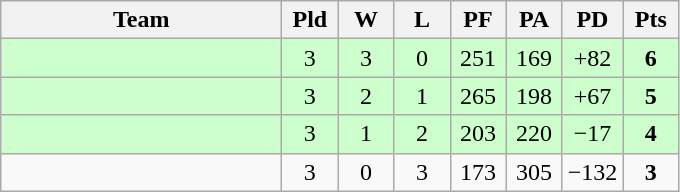<table class=wikitable style="text-align:center">
<tr>
<th width=180>Team</th>
<th width=30>Pld</th>
<th width=30>W</th>
<th width=30>L</th>
<th width=30>PF</th>
<th width=30>PA</th>
<th width=30>PD</th>
<th width=30>Pts</th>
</tr>
<tr bgcolor="#ccffcc">
<td align="left"></td>
<td>3</td>
<td>3</td>
<td>0</td>
<td>251</td>
<td>169</td>
<td>+82</td>
<td><strong>6</strong></td>
</tr>
<tr bgcolor="#ccffcc">
<td align="left"></td>
<td>3</td>
<td>2</td>
<td>1</td>
<td>265</td>
<td>198</td>
<td>+67</td>
<td><strong>5</strong></td>
</tr>
<tr bgcolor="#ccffcc">
<td align="left"></td>
<td>3</td>
<td>1</td>
<td>2</td>
<td>203</td>
<td>220</td>
<td>−17</td>
<td><strong>4</strong></td>
</tr>
<tr>
<td align="left"></td>
<td>3</td>
<td>0</td>
<td>3</td>
<td>173</td>
<td>305</td>
<td>−132</td>
<td><strong>3</strong></td>
</tr>
</table>
